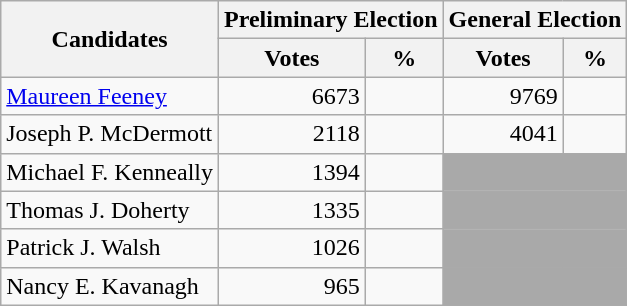<table class=wikitable>
<tr>
<th colspan=1 rowspan=2><strong>Candidates</strong></th>
<th colspan=2><strong>Preliminary Election</strong></th>
<th colspan=2><strong>General Election</strong></th>
</tr>
<tr>
<th>Votes</th>
<th>%</th>
<th>Votes</th>
<th>%</th>
</tr>
<tr>
<td><a href='#'>Maureen Feeney</a></td>
<td align="right">6673</td>
<td align="right"></td>
<td align="right">9769</td>
<td align="right"></td>
</tr>
<tr>
<td>Joseph P. McDermott</td>
<td align="right">2118</td>
<td align="right"></td>
<td align="right">4041</td>
<td align="right"></td>
</tr>
<tr>
<td>Michael F. Kenneally</td>
<td align="right">1394</td>
<td align="right"></td>
<td colspan=2 bgcolor=darkgray> </td>
</tr>
<tr>
<td>Thomas J. Doherty</td>
<td align="right">1335</td>
<td align="right"></td>
<td colspan=2 bgcolor=darkgray> </td>
</tr>
<tr>
<td>Patrick J. Walsh</td>
<td align="right">1026</td>
<td align="right"></td>
<td colspan=2 bgcolor=darkgray> </td>
</tr>
<tr>
<td>Nancy E. Kavanagh</td>
<td align="right">965</td>
<td align="right"></td>
<td colspan=2 bgcolor=darkgray> </td>
</tr>
</table>
